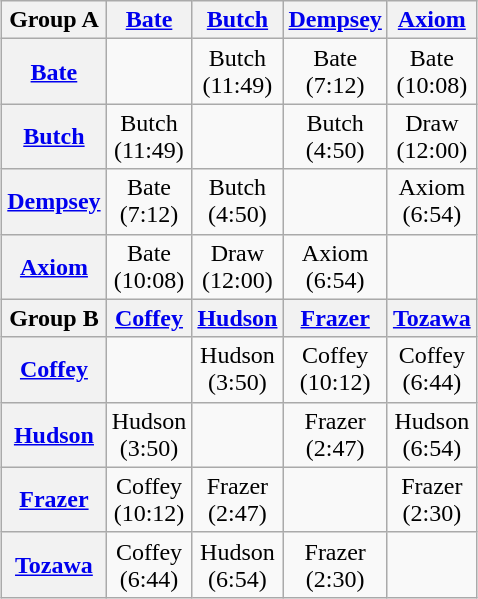<table class="wikitable" style="margin: 1em auto 1em auto">
<tr align="center">
<th>Group A</th>
<th><a href='#'>Bate</a></th>
<th><a href='#'>Butch</a></th>
<th><a href='#'>Dempsey</a></th>
<th><a href='#'>Axiom</a></th>
</tr>
<tr align="center">
<th><a href='#'>Bate</a></th>
<td></td>
<td>Butch<br>(11:49)</td>
<td>Bate<br>(7:12)</td>
<td>Bate<br>(10:08)</td>
</tr>
<tr align="center">
<th><a href='#'>Butch</a></th>
<td>Butch<br>(11:49)</td>
<td></td>
<td>Butch<br>(4:50)</td>
<td>Draw<br>(12:00)</td>
</tr>
<tr align="center">
<th><a href='#'>Dempsey</a></th>
<td>Bate<br>(7:12)</td>
<td>Butch<br>(4:50)</td>
<td></td>
<td>Axiom<br>(6:54)</td>
</tr>
<tr align="center">
<th><a href='#'>Axiom</a></th>
<td>Bate<br>(10:08)</td>
<td>Draw<br>(12:00)</td>
<td>Axiom<br>(6:54)</td>
<td></td>
</tr>
<tr align="center">
<th>Group B</th>
<th><a href='#'>Coffey</a></th>
<th><a href='#'>Hudson</a></th>
<th><a href='#'>Frazer</a></th>
<th><a href='#'>Tozawa</a></th>
</tr>
<tr align="center">
<th><a href='#'>Coffey</a></th>
<td></td>
<td>Hudson<br>(3:50)</td>
<td>Coffey<br>(10:12)</td>
<td>Coffey<br>(6:44)</td>
</tr>
<tr align="center">
<th><a href='#'>Hudson</a></th>
<td>Hudson<br>(3:50)</td>
<td></td>
<td>Frazer<br>(2:47)</td>
<td>Hudson<br>(6:54)</td>
</tr>
<tr align="center">
<th><a href='#'>Frazer</a></th>
<td>Coffey<br>(10:12)</td>
<td>Frazer<br>(2:47)</td>
<td></td>
<td>Frazer<br>(2:30)</td>
</tr>
<tr align="center">
<th><a href='#'>Tozawa</a></th>
<td>Coffey<br>(6:44)</td>
<td>Hudson<br>(6:54)</td>
<td>Frazer<br>(2:30)</td>
<td></td>
</tr>
</table>
